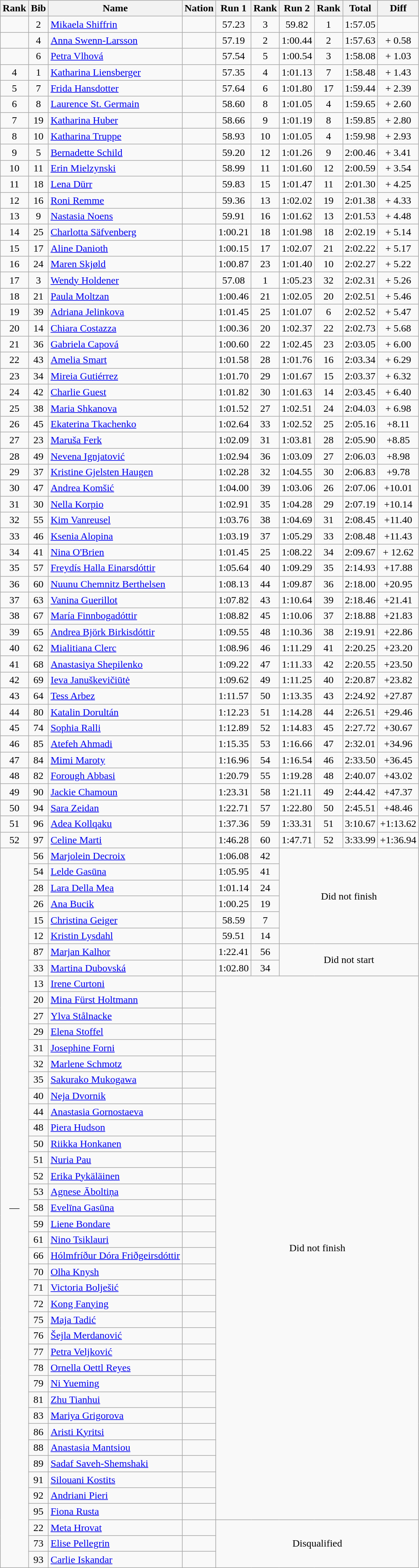<table class="wikitable sortable" style="text-align:center">
<tr>
<th>Rank</th>
<th>Bib</th>
<th>Name</th>
<th>Nation</th>
<th>Run 1</th>
<th>Rank</th>
<th>Run 2</th>
<th>Rank</th>
<th>Total</th>
<th>Diff</th>
</tr>
<tr>
<td></td>
<td>2</td>
<td align=left><a href='#'>Mikaela Shiffrin</a></td>
<td align=left></td>
<td>57.23</td>
<td>3</td>
<td>59.82</td>
<td>1</td>
<td>1:57.05</td>
<td></td>
</tr>
<tr>
<td></td>
<td>4</td>
<td align=left><a href='#'>Anna Swenn-Larsson</a></td>
<td align=left></td>
<td>57.19</td>
<td>2</td>
<td>1:00.44</td>
<td>2</td>
<td>1:57.63</td>
<td>+ 0.58</td>
</tr>
<tr>
<td></td>
<td>6</td>
<td align=left><a href='#'>Petra Vlhová</a></td>
<td align=left></td>
<td>57.54</td>
<td>5</td>
<td>1:00.54</td>
<td>3</td>
<td>1:58.08</td>
<td>+ 1.03</td>
</tr>
<tr>
<td>4</td>
<td>1</td>
<td align=left><a href='#'>Katharina Liensberger</a></td>
<td align=left></td>
<td>57.35</td>
<td>4</td>
<td>1:01.13</td>
<td>7</td>
<td>1:58.48</td>
<td>+ 1.43</td>
</tr>
<tr>
<td>5</td>
<td>7</td>
<td align=left><a href='#'>Frida Hansdotter</a></td>
<td align=left></td>
<td>57.64</td>
<td>6</td>
<td>1:01.80</td>
<td>17</td>
<td>1:59.44</td>
<td>+ 2.39</td>
</tr>
<tr>
<td>6</td>
<td>8</td>
<td align=left><a href='#'>Laurence St. Germain</a></td>
<td align=left></td>
<td>58.60</td>
<td>8</td>
<td>1:01.05</td>
<td>4</td>
<td>1:59.65</td>
<td>+ 2.60</td>
</tr>
<tr>
<td>7</td>
<td>19</td>
<td align=left><a href='#'>Katharina Huber</a></td>
<td align=left></td>
<td>58.66</td>
<td>9</td>
<td>1:01.19</td>
<td>8</td>
<td>1:59.85</td>
<td>+ 2.80</td>
</tr>
<tr>
<td>8</td>
<td>10</td>
<td align=left><a href='#'>Katharina Truppe</a></td>
<td align=left></td>
<td>58.93</td>
<td>10</td>
<td>1:01.05</td>
<td>4</td>
<td>1:59.98</td>
<td>+ 2.93</td>
</tr>
<tr>
<td>9</td>
<td>5</td>
<td align=left><a href='#'>Bernadette Schild</a></td>
<td align=left></td>
<td>59.20</td>
<td>12</td>
<td>1:01.26</td>
<td>9</td>
<td>2:00.46</td>
<td>+ 3.41</td>
</tr>
<tr>
<td>10</td>
<td>11</td>
<td align=left><a href='#'>Erin Mielzynski</a></td>
<td align=left></td>
<td>58.99</td>
<td>11</td>
<td>1:01.60</td>
<td>12</td>
<td>2:00.59</td>
<td>+ 3.54</td>
</tr>
<tr>
<td>11</td>
<td>18</td>
<td align=left><a href='#'>Lena Dürr</a></td>
<td align=left></td>
<td>59.83</td>
<td>15</td>
<td>1:01.47</td>
<td>11</td>
<td>2:01.30</td>
<td>+ 4.25</td>
</tr>
<tr>
<td>12</td>
<td>16</td>
<td align=left><a href='#'>Roni Remme</a></td>
<td align=left></td>
<td>59.36</td>
<td>13</td>
<td>1:02.02</td>
<td>19</td>
<td>2:01.38</td>
<td>+ 4.33</td>
</tr>
<tr>
<td>13</td>
<td>9</td>
<td align=left><a href='#'>Nastasia Noens</a></td>
<td align=left></td>
<td>59.91</td>
<td>16</td>
<td>1:01.62</td>
<td>13</td>
<td>2:01.53</td>
<td>+ 4.48</td>
</tr>
<tr>
<td>14</td>
<td>25</td>
<td align=left><a href='#'>Charlotta Säfvenberg</a></td>
<td align=left></td>
<td>1:00.21</td>
<td>18</td>
<td>1:01.98</td>
<td>18</td>
<td>2:02.19</td>
<td>+ 5.14</td>
</tr>
<tr>
<td>15</td>
<td>17</td>
<td align=left><a href='#'>Aline Danioth</a></td>
<td align=left></td>
<td>1:00.15</td>
<td>17</td>
<td>1:02.07</td>
<td>21</td>
<td>2:02.22</td>
<td>+ 5.17</td>
</tr>
<tr>
<td>16</td>
<td>24</td>
<td align=left><a href='#'>Maren Skjøld</a></td>
<td align=left></td>
<td>1:00.87</td>
<td>23</td>
<td>1:01.40</td>
<td>10</td>
<td>2:02.27</td>
<td>+ 5.22</td>
</tr>
<tr>
<td>17</td>
<td>3</td>
<td align=left><a href='#'>Wendy Holdener</a></td>
<td align=left></td>
<td>57.08</td>
<td>1</td>
<td>1:05.23</td>
<td>32</td>
<td>2:02.31</td>
<td>+ 5.26</td>
</tr>
<tr>
<td>18</td>
<td>21</td>
<td align=left><a href='#'>Paula Moltzan</a></td>
<td align=left></td>
<td>1:00.46</td>
<td>21</td>
<td>1:02.05</td>
<td>20</td>
<td>2:02.51</td>
<td>+ 5.46</td>
</tr>
<tr>
<td>19</td>
<td>39</td>
<td align=left><a href='#'>Adriana Jelinkova</a></td>
<td align=left></td>
<td>1:01.45</td>
<td>25</td>
<td>1:01.07</td>
<td>6</td>
<td>2:02.52</td>
<td>+ 5.47</td>
</tr>
<tr>
<td>20</td>
<td>14</td>
<td align=left><a href='#'>Chiara Costazza</a></td>
<td align=left></td>
<td>1:00.36</td>
<td>20</td>
<td>1:02.37</td>
<td>22</td>
<td>2:02.73</td>
<td>+ 5.68</td>
</tr>
<tr>
<td>21</td>
<td>36</td>
<td align=left><a href='#'>Gabriela Capová</a></td>
<td align=left></td>
<td>1:00.60</td>
<td>22</td>
<td>1:02.45</td>
<td>23</td>
<td>2:03.05</td>
<td>+ 6.00</td>
</tr>
<tr>
<td>22</td>
<td>43</td>
<td align=left><a href='#'>Amelia Smart</a></td>
<td align=left></td>
<td>1:01.58</td>
<td>28</td>
<td>1:01.76</td>
<td>16</td>
<td>2:03.34</td>
<td>+ 6.29</td>
</tr>
<tr>
<td>23</td>
<td>34</td>
<td align=left><a href='#'>Mireia Gutiérrez</a></td>
<td align=left></td>
<td>1:01.70</td>
<td>29</td>
<td>1:01.67</td>
<td>15</td>
<td>2:03.37</td>
<td>+ 6.32</td>
</tr>
<tr>
<td>24</td>
<td>42</td>
<td align=left><a href='#'>Charlie Guest</a></td>
<td align=left></td>
<td>1:01.82</td>
<td>30</td>
<td>1:01.63</td>
<td>14</td>
<td>2:03.45</td>
<td>+ 6.40</td>
</tr>
<tr>
<td>25</td>
<td>38</td>
<td align=left><a href='#'>Maria Shkanova</a></td>
<td align=left></td>
<td>1:01.52</td>
<td>27</td>
<td>1:02.51</td>
<td>24</td>
<td>2:04.03</td>
<td>+ 6.98</td>
</tr>
<tr>
<td>26</td>
<td>45</td>
<td align=left><a href='#'>Ekaterina Tkachenko</a></td>
<td align=left></td>
<td>1:02.64</td>
<td>33</td>
<td>1:02.52</td>
<td>25</td>
<td>2:05.16</td>
<td>+8.11</td>
</tr>
<tr>
<td>27</td>
<td>23</td>
<td align=left><a href='#'>Maruša Ferk</a></td>
<td align=left></td>
<td>1:02.09</td>
<td>31</td>
<td>1:03.81</td>
<td>28</td>
<td>2:05.90</td>
<td>+8.85</td>
</tr>
<tr>
<td>28</td>
<td>49</td>
<td align=left><a href='#'>Nevena Ignjatović</a></td>
<td align=left></td>
<td>1:02.94</td>
<td>36</td>
<td>1:03.09</td>
<td>27</td>
<td>2:06.03</td>
<td>+8.98</td>
</tr>
<tr>
<td>29</td>
<td>37</td>
<td align=left><a href='#'>Kristine Gjelsten Haugen</a></td>
<td align=left></td>
<td>1:02.28</td>
<td>32</td>
<td>1:04.55</td>
<td>30</td>
<td>2:06.83</td>
<td>+9.78</td>
</tr>
<tr>
<td>30</td>
<td>47</td>
<td align=left><a href='#'>Andrea Komšić</a></td>
<td align=left></td>
<td>1:04.00</td>
<td>39</td>
<td>1:03.06</td>
<td>26</td>
<td>2:07.06</td>
<td>+10.01</td>
</tr>
<tr>
<td>31</td>
<td>30</td>
<td align=left><a href='#'>Nella Korpio</a></td>
<td align=left></td>
<td>1:02.91</td>
<td>35</td>
<td>1:04.28</td>
<td>29</td>
<td>2:07.19</td>
<td>+10.14</td>
</tr>
<tr>
<td>32</td>
<td>55</td>
<td align=left><a href='#'>Kim Vanreusel</a></td>
<td align=left></td>
<td>1:03.76</td>
<td>38</td>
<td>1:04.69</td>
<td>31</td>
<td>2:08.45</td>
<td>+11.40</td>
</tr>
<tr>
<td>33</td>
<td>46</td>
<td align=left><a href='#'>Ksenia Alopina</a></td>
<td align=left></td>
<td>1:03.19</td>
<td>37</td>
<td>1:05.29</td>
<td>33</td>
<td>2:08.48</td>
<td>+11.43</td>
</tr>
<tr>
<td>34</td>
<td>41</td>
<td align=left><a href='#'>Nina O'Brien</a></td>
<td align=left></td>
<td>1:01.45</td>
<td>25</td>
<td>1:08.22</td>
<td>34</td>
<td>2:09.67</td>
<td>+ 12.62</td>
</tr>
<tr>
<td>35</td>
<td>57</td>
<td align=left><a href='#'>Freydís Halla Einarsdóttir</a></td>
<td align=left></td>
<td>1:05.64</td>
<td>40</td>
<td>1:09.29</td>
<td>35</td>
<td>2:14.93</td>
<td>+17.88</td>
</tr>
<tr>
<td>36</td>
<td>60</td>
<td align=left><a href='#'>Nuunu Chemnitz Berthelsen</a></td>
<td align=left></td>
<td>1:08.13</td>
<td>44</td>
<td>1:09.87</td>
<td>36</td>
<td>2:18.00</td>
<td>+20.95</td>
</tr>
<tr>
<td>37</td>
<td>63</td>
<td align=left><a href='#'>Vanina Guerillot</a></td>
<td align=left></td>
<td>1:07.82</td>
<td>43</td>
<td>1:10.64</td>
<td>39</td>
<td>2:18.46</td>
<td>+21.41</td>
</tr>
<tr>
<td>38</td>
<td>67</td>
<td align=left><a href='#'>María Finnbogadóttir</a></td>
<td align=left></td>
<td>1:08.82</td>
<td>45</td>
<td>1:10.06</td>
<td>37</td>
<td>2:18.88</td>
<td>+21.83</td>
</tr>
<tr>
<td>39</td>
<td>65</td>
<td align=left><a href='#'>Andrea Björk Birkisdóttir</a></td>
<td align=left></td>
<td>1:09.55</td>
<td>48</td>
<td>1:10.36</td>
<td>38</td>
<td>2:19.91</td>
<td>+22.86</td>
</tr>
<tr>
<td>40</td>
<td>62</td>
<td align=left><a href='#'>Mialitiana Clerc</a></td>
<td align=left></td>
<td>1:08.96</td>
<td>46</td>
<td>1:11.29</td>
<td>41</td>
<td>2:20.25</td>
<td>+23.20</td>
</tr>
<tr>
<td>41</td>
<td>68</td>
<td align=left><a href='#'>Anastasiya Shepilenko</a></td>
<td align=left></td>
<td>1:09.22</td>
<td>47</td>
<td>1:11.33</td>
<td>42</td>
<td>2:20.55</td>
<td>+23.50</td>
</tr>
<tr>
<td>42</td>
<td>69</td>
<td align=left><a href='#'>Ieva Januškevičiūtė</a></td>
<td align=left></td>
<td>1:09.62</td>
<td>49</td>
<td>1:11.25</td>
<td>40</td>
<td>2:20.87</td>
<td>+23.82</td>
</tr>
<tr>
<td>43</td>
<td>64</td>
<td align=left><a href='#'>Tess Arbez</a></td>
<td align=left></td>
<td>1:11.57</td>
<td>50</td>
<td>1:13.35</td>
<td>43</td>
<td>2:24.92</td>
<td>+27.87</td>
</tr>
<tr>
<td>44</td>
<td>80</td>
<td align=left><a href='#'>Katalin Dorultán</a></td>
<td align=left></td>
<td>1:12.23</td>
<td>51</td>
<td>1:14.28</td>
<td>44</td>
<td>2:26.51</td>
<td>+29.46</td>
</tr>
<tr>
<td>45</td>
<td>74</td>
<td align=left><a href='#'>Sophia Ralli</a></td>
<td align=left></td>
<td>1:12.89</td>
<td>52</td>
<td>1:14.83</td>
<td>45</td>
<td>2:27.72</td>
<td>+30.67</td>
</tr>
<tr>
<td>46</td>
<td>85</td>
<td align=left><a href='#'>Atefeh Ahmadi</a></td>
<td align=left></td>
<td>1:15.35</td>
<td>53</td>
<td>1:16.66</td>
<td>47</td>
<td>2:32.01</td>
<td>+34.96</td>
</tr>
<tr>
<td>47</td>
<td>84</td>
<td align=left><a href='#'>Mimi Maroty</a></td>
<td align=left></td>
<td>1:16.96</td>
<td>54</td>
<td>1:16.54</td>
<td>46</td>
<td>2:33.50</td>
<td>+36.45</td>
</tr>
<tr>
<td>48</td>
<td>82</td>
<td align=left><a href='#'>Forough Abbasi</a></td>
<td align=left></td>
<td>1:20.79</td>
<td>55</td>
<td>1:19.28</td>
<td>48</td>
<td>2:40.07</td>
<td>+43.02</td>
</tr>
<tr>
<td>49</td>
<td>90</td>
<td align=left><a href='#'>Jackie Chamoun</a></td>
<td align=left></td>
<td>1:23.31</td>
<td>58</td>
<td>1:21.11</td>
<td>49</td>
<td>2:44.42</td>
<td>+47.37</td>
</tr>
<tr>
<td>50</td>
<td>94</td>
<td align=left><a href='#'>Sara Zeidan</a></td>
<td align=left></td>
<td>1:22.71</td>
<td>57</td>
<td>1:22.80</td>
<td>50</td>
<td>2:45.51</td>
<td>+48.46</td>
</tr>
<tr>
<td>51</td>
<td>96</td>
<td align=left><a href='#'>Adea Kollqaku</a></td>
<td align=left></td>
<td>1:37.36</td>
<td>59</td>
<td>1:33.31</td>
<td>51</td>
<td>3:10.67</td>
<td>+1:13.62</td>
</tr>
<tr>
<td>52</td>
<td>97</td>
<td align=left><a href='#'>Celine Marti</a></td>
<td align=left></td>
<td>1:46.28</td>
<td>60</td>
<td>1:47.71</td>
<td>52</td>
<td>3:33.99</td>
<td>+1:36.94</td>
</tr>
<tr>
<td rowspan=45>—</td>
<td>56</td>
<td align=left><a href='#'>Marjolein Decroix</a></td>
<td align=left></td>
<td>1:06.08</td>
<td>42</td>
<td rowspan=6 colspan=4>Did not finish</td>
</tr>
<tr>
<td>54</td>
<td align=left><a href='#'>Lelde Gasūna</a></td>
<td align=left></td>
<td>1:05.95</td>
<td>41</td>
</tr>
<tr>
<td>28</td>
<td align=left><a href='#'>Lara Della Mea</a></td>
<td align=left></td>
<td>1:01.14</td>
<td>24</td>
</tr>
<tr>
<td>26</td>
<td align=left><a href='#'>Ana Bucik</a></td>
<td align=left></td>
<td>1:00.25</td>
<td>19</td>
</tr>
<tr>
<td>15</td>
<td align=left><a href='#'>Christina Geiger</a></td>
<td align=left></td>
<td>58.59</td>
<td>7</td>
</tr>
<tr>
<td>12</td>
<td align=left><a href='#'>Kristin Lysdahl</a></td>
<td align=left></td>
<td>59.51</td>
<td>14</td>
</tr>
<tr>
<td>87</td>
<td align=left><a href='#'>Marjan Kalhor</a></td>
<td align=left></td>
<td>1:22.41</td>
<td>56</td>
<td rowspan=2 colspan=4>Did not start</td>
</tr>
<tr>
<td>33</td>
<td align=left><a href='#'>Martina Dubovská</a></td>
<td align=left></td>
<td>1:02.80</td>
<td>34</td>
</tr>
<tr>
<td>13</td>
<td align=left><a href='#'>Irene Curtoni</a></td>
<td align=left></td>
<td rowspan=34 colspan=6>Did not finish</td>
</tr>
<tr>
<td>20</td>
<td align=left><a href='#'>Mina Fürst Holtmann</a></td>
<td align=left></td>
</tr>
<tr>
<td>27</td>
<td align=left><a href='#'>Ylva Stålnacke</a></td>
<td align=left></td>
</tr>
<tr>
<td>29</td>
<td align=left><a href='#'>Elena Stoffel</a></td>
<td align=left></td>
</tr>
<tr>
<td>31</td>
<td align=left><a href='#'>Josephine Forni</a></td>
<td align=left></td>
</tr>
<tr>
<td>32</td>
<td align=left><a href='#'>Marlene Schmotz</a></td>
<td align=left></td>
</tr>
<tr>
<td>35</td>
<td align=left><a href='#'>Sakurako Mukogawa</a></td>
<td align=left></td>
</tr>
<tr>
<td>40</td>
<td align=left><a href='#'>Neja Dvornik</a></td>
<td align=left></td>
</tr>
<tr>
<td>44</td>
<td align=left><a href='#'>Anastasia Gornostaeva</a></td>
<td align=left></td>
</tr>
<tr>
<td>48</td>
<td align=left><a href='#'>Piera Hudson</a></td>
<td align=left></td>
</tr>
<tr>
<td>50</td>
<td align=left><a href='#'>Riikka Honkanen</a></td>
<td align=left></td>
</tr>
<tr>
<td>51</td>
<td align=left><a href='#'>Nuria Pau</a></td>
<td align=left></td>
</tr>
<tr>
<td>52</td>
<td align=left><a href='#'>Erika Pykäläinen</a></td>
<td align=left></td>
</tr>
<tr>
<td>53</td>
<td align=left><a href='#'>Agnese Āboltiņa</a></td>
<td align=left></td>
</tr>
<tr>
<td>58</td>
<td align=left><a href='#'>Evelīna Gasūna</a></td>
<td align=left></td>
</tr>
<tr>
<td>59</td>
<td align=left><a href='#'>Liene Bondare</a></td>
<td align=left></td>
</tr>
<tr>
<td>61</td>
<td align=left><a href='#'>Nino Tsiklauri</a></td>
<td align=left></td>
</tr>
<tr>
<td>66</td>
<td align=left><a href='#'>Hólmfríður Dóra Friðgeirsdóttir</a></td>
<td align=left></td>
</tr>
<tr>
<td>70</td>
<td align=left><a href='#'>Olha Knysh</a></td>
<td align=left></td>
</tr>
<tr>
<td>71</td>
<td align=left><a href='#'>Victoria Bolješić</a></td>
<td align=left></td>
</tr>
<tr>
<td>72</td>
<td align=left><a href='#'>Kong Fanying</a></td>
<td align=left></td>
</tr>
<tr>
<td>75</td>
<td align=left><a href='#'>Maja Tadić</a></td>
<td align=left></td>
</tr>
<tr>
<td>76</td>
<td align=left><a href='#'>Šejla Merdanović</a></td>
<td align=left></td>
</tr>
<tr>
<td>77</td>
<td align=left><a href='#'>Petra Veljković</a></td>
<td align=left></td>
</tr>
<tr>
<td>78</td>
<td align=left><a href='#'>Ornella Oettl Reyes</a></td>
<td align=left></td>
</tr>
<tr>
<td>79</td>
<td align=left><a href='#'>Ni Yueming</a></td>
<td align=left></td>
</tr>
<tr>
<td>81</td>
<td align=left><a href='#'>Zhu Tianhui</a></td>
<td align=left></td>
</tr>
<tr>
<td>83</td>
<td align=left><a href='#'>Mariya Grigorova</a></td>
<td align=left></td>
</tr>
<tr>
<td>86</td>
<td align=left><a href='#'>Aristi Kyritsi</a></td>
<td align=left></td>
</tr>
<tr>
<td>88</td>
<td align=left><a href='#'>Anastasia Mantsiou</a></td>
<td align=left></td>
</tr>
<tr>
<td>89</td>
<td align=left><a href='#'>Sadaf Saveh-Shemshaki</a></td>
<td align=left></td>
</tr>
<tr>
<td>91</td>
<td align=left><a href='#'>Silouani Kostits</a></td>
<td align=left></td>
</tr>
<tr>
<td>92</td>
<td align=left><a href='#'>Andriani Pieri</a></td>
<td align=left></td>
</tr>
<tr>
<td>95</td>
<td align=left><a href='#'>Fiona Rusta</a></td>
<td align=left></td>
</tr>
<tr>
<td>22</td>
<td align=left><a href='#'>Meta Hrovat</a></td>
<td align=left></td>
<td rowspan=3 colspan=6>Disqualified</td>
</tr>
<tr>
<td>73</td>
<td align=left><a href='#'>Elise Pellegrin</a></td>
<td align=left></td>
</tr>
<tr>
<td>93</td>
<td align=left><a href='#'>Carlie Iskandar</a></td>
<td align=left></td>
</tr>
</table>
